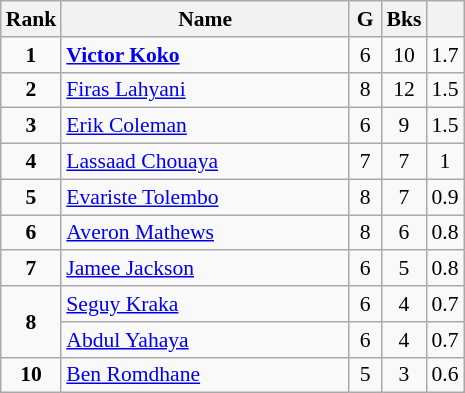<table class="wikitable" style="text-align:center; font-size:90%;">
<tr>
<th width=10px>Rank</th>
<th width=185px>Name</th>
<th width=15px>G</th>
<th width=10px>Bks</th>
<th width=10px></th>
</tr>
<tr>
<td><strong>1</strong></td>
<td align=left> <strong><a href='#'>Victor Koko</a></strong></td>
<td>6</td>
<td>10</td>
<td>1.7</td>
</tr>
<tr>
<td><strong>2</strong></td>
<td align=left> <a href='#'>Firas Lahyani</a></td>
<td>8</td>
<td>12</td>
<td>1.5</td>
</tr>
<tr>
<td><strong>3</strong></td>
<td align=left> <a href='#'>Erik Coleman</a></td>
<td>6</td>
<td>9</td>
<td>1.5</td>
</tr>
<tr>
<td><strong>4</strong></td>
<td align=left> <a href='#'>Lassaad Chouaya</a></td>
<td>7</td>
<td>7</td>
<td>1</td>
</tr>
<tr>
<td><strong>5</strong></td>
<td align=left> <a href='#'>Evariste Tolembo</a></td>
<td>8</td>
<td>7</td>
<td>0.9</td>
</tr>
<tr>
<td><strong>6</strong></td>
<td align=left> <a href='#'>Averon Mathews</a></td>
<td>8</td>
<td>6</td>
<td>0.8</td>
</tr>
<tr>
<td><strong>7</strong></td>
<td align=left> <a href='#'>Jamee Jackson</a></td>
<td>6</td>
<td>5</td>
<td>0.8</td>
</tr>
<tr>
<td rowspan=2><strong>8</strong></td>
<td align=left> <a href='#'>Seguy Kraka</a></td>
<td>6</td>
<td>4</td>
<td>0.7</td>
</tr>
<tr>
<td align=left> <a href='#'>Abdul Yahaya</a></td>
<td>6</td>
<td>4</td>
<td>0.7</td>
</tr>
<tr>
<td><strong>10</strong></td>
<td align=left> <a href='#'>Ben Romdhane</a></td>
<td>5</td>
<td>3</td>
<td>0.6</td>
</tr>
</table>
